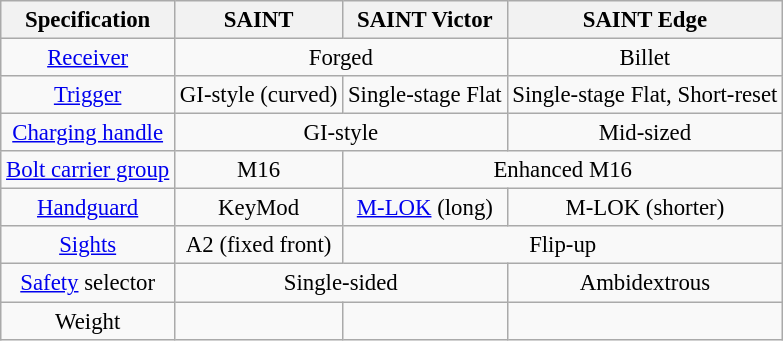<table class="wikitable" style="text-align:center; font-size: 95%;">
<tr>
<th>Specification</th>
<th>SAINT</th>
<th>SAINT Victor</th>
<th>SAINT Edge</th>
</tr>
<tr>
<td><a href='#'>Receiver</a></td>
<td colspan=2>Forged</td>
<td>Billet</td>
</tr>
<tr>
<td><a href='#'>Trigger</a></td>
<td>GI-style (curved)</td>
<td>Single-stage Flat</td>
<td>Single-stage Flat, Short-reset</td>
</tr>
<tr>
<td><a href='#'>Charging handle</a></td>
<td colspan=2>GI-style</td>
<td>Mid-sized</td>
</tr>
<tr>
<td><a href='#'>Bolt carrier group</a></td>
<td>M16</td>
<td colspan=2>Enhanced M16</td>
</tr>
<tr>
<td><a href='#'>Handguard</a></td>
<td>KeyMod</td>
<td><a href='#'>M-LOK</a> (long)</td>
<td>M-LOK (shorter)</td>
</tr>
<tr>
<td><a href='#'>Sights</a></td>
<td>A2 (fixed front)</td>
<td colspan=2>Flip-up</td>
</tr>
<tr>
<td><a href='#'>Safety</a> selector</td>
<td colspan=2>Single-sided</td>
<td>Ambidextrous</td>
</tr>
<tr>
<td>Weight</td>
<td></td>
<td></td>
<td></td>
</tr>
</table>
